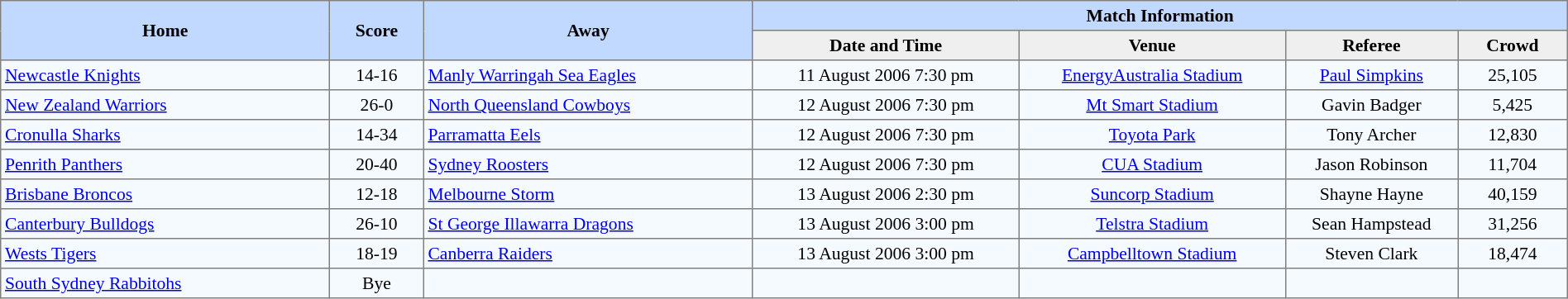<table border=1 style="border-collapse:collapse; font-size:90%;" cellpadding=3 cellspacing=0 width=100%>
<tr bgcolor=#C1D8FF>
<th rowspan=2 width=21%>Home</th>
<th rowspan=2 width=6%>Score</th>
<th rowspan=2 width=21%>Away</th>
<th colspan=6>Match Information</th>
</tr>
<tr bgcolor=#EFEFEF>
<th width=17%>Date and Time</th>
<th width=17%>Venue</th>
<th width=11%>Referee</th>
<th width=7%>Crowd</th>
</tr>
<tr align=center bgcolor=#F5FAFF>
<td align=left> <a href='#'>Newcastle Knights</a></td>
<td>14-16</td>
<td align=left> <a href='#'>Manly Warringah Sea Eagles</a></td>
<td>11 August 2006 7:30 pm</td>
<td><a href='#'>EnergyAustralia Stadium</a></td>
<td><a href='#'>Paul Simpkins</a></td>
<td>25,105</td>
</tr>
<tr align=center bgcolor=#F5FAFF>
<td align=left> <a href='#'>New Zealand Warriors</a></td>
<td>26-0</td>
<td align=left> <a href='#'>North Queensland Cowboys</a></td>
<td>12 August 2006 7:30 pm</td>
<td><a href='#'>Mt Smart Stadium</a></td>
<td>Gavin Badger</td>
<td>5,425</td>
</tr>
<tr align=center bgcolor=#F5FAFF>
<td align=left>  <a href='#'>Cronulla Sharks</a></td>
<td>14-34</td>
<td align=left> <a href='#'>Parramatta Eels</a></td>
<td>12 August 2006 7:30 pm</td>
<td><a href='#'>Toyota Park</a></td>
<td>Tony Archer</td>
<td>12,830</td>
</tr>
<tr align=center bgcolor=#F5FAFF>
<td align=left> <a href='#'>Penrith Panthers</a></td>
<td>20-40</td>
<td align=left>  <a href='#'>Sydney Roosters</a></td>
<td>12 August 2006 7:30 pm</td>
<td><a href='#'>CUA Stadium</a></td>
<td>Jason Robinson</td>
<td>11,704</td>
</tr>
<tr align=center bgcolor=#F5FAFF>
<td align=left> <a href='#'>Brisbane Broncos</a></td>
<td>12-18</td>
<td align=left> <a href='#'>Melbourne Storm</a></td>
<td>13 August 2006 2:30 pm</td>
<td><a href='#'>Suncorp Stadium</a></td>
<td>Shayne Hayne</td>
<td>40,159</td>
</tr>
<tr align=center bgcolor=#F5FAFF>
<td align=left> <a href='#'>Canterbury Bulldogs</a></td>
<td>26-10</td>
<td align=left> <a href='#'>St George Illawarra Dragons</a></td>
<td>13 August 2006 3:00 pm</td>
<td><a href='#'>Telstra Stadium</a></td>
<td>Sean Hampstead</td>
<td>31,256</td>
</tr>
<tr align=center bgcolor=#F5FAFF>
<td align=left> <a href='#'>Wests Tigers</a></td>
<td>18-19</td>
<td align=left><a href='#'>Canberra Raiders</a></td>
<td>13 August 2006 3:00 pm</td>
<td><a href='#'>Campbelltown Stadium</a></td>
<td>Steven Clark</td>
<td>18,474</td>
</tr>
<tr align=center bgcolor=#F5FAFF>
<td align=left> <a href='#'>South Sydney Rabbitohs</a></td>
<td>Bye</td>
<td></td>
<td></td>
<td></td>
<td></td>
<td></td>
</tr>
</table>
